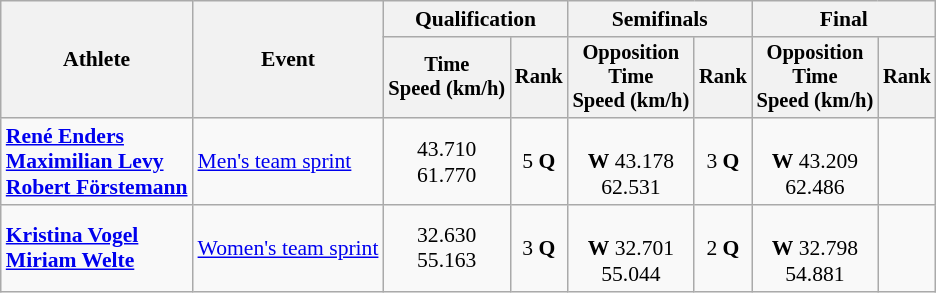<table class="wikitable" style="font-size:90%">
<tr>
<th rowspan="2">Athlete</th>
<th rowspan="2">Event</th>
<th colspan=2>Qualification</th>
<th colspan=2>Semifinals</th>
<th colspan=2>Final</th>
</tr>
<tr style="font-size:95%">
<th>Time<br>Speed (km/h)</th>
<th>Rank</th>
<th>Opposition<br>Time<br>Speed (km/h)</th>
<th>Rank</th>
<th>Opposition<br>Time<br>Speed (km/h)</th>
<th>Rank</th>
</tr>
<tr align=center>
<td align=left><strong><a href='#'>René Enders</a><br><a href='#'>Maximilian Levy</a><br><a href='#'>Robert Förstemann</a></strong></td>
<td align=left><a href='#'>Men's team sprint</a></td>
<td>43.710<br>61.770</td>
<td>5 <strong>Q</strong></td>
<td><br><strong>W</strong> 43.178<br>62.531</td>
<td>3 <strong>Q</strong></td>
<td><br><strong>W</strong> 43.209<br>62.486</td>
<td></td>
</tr>
<tr align=center>
<td align=left><strong><a href='#'>Kristina Vogel</a><br><a href='#'>Miriam Welte</a></strong></td>
<td align=left><a href='#'>Women's team sprint</a></td>
<td>32.630<br>55.163</td>
<td>3 <strong>Q</strong></td>
<td><br><strong>W</strong> 32.701<br>55.044</td>
<td>2 <strong>Q</strong></td>
<td><br><strong>W</strong> 32.798<br>54.881</td>
<td></td>
</tr>
</table>
